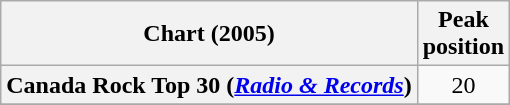<table class="wikitable sortable plainrowheaders" style="text-align:center">
<tr>
<th>Chart (2005)</th>
<th>Peak<br>position</th>
</tr>
<tr>
<th scope="row">Canada Rock Top 30 (<em><a href='#'>Radio & Records</a></em>)</th>
<td>20</td>
</tr>
<tr>
</tr>
<tr>
</tr>
<tr>
</tr>
<tr>
</tr>
<tr>
</tr>
</table>
